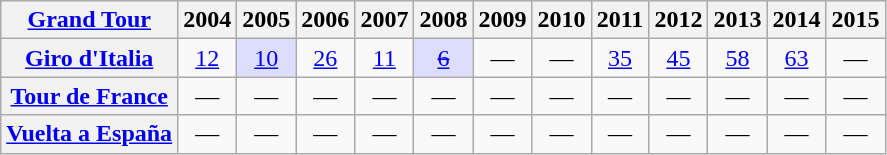<table class="wikitable plainrowheaders">
<tr>
<th scope="col"><a href='#'>Grand Tour</a></th>
<th scope="col">2004</th>
<th scope="col">2005</th>
<th scope="col">2006</th>
<th scope="col">2007</th>
<th scope="col">2008</th>
<th scope="col">2009</th>
<th scope="col">2010</th>
<th scope="col">2011</th>
<th scope="col">2012</th>
<th scope="col">2013</th>
<th scope="col">2014</th>
<th scope="col">2015</th>
</tr>
<tr style="text-align:center;">
<th scope="row"> <a href='#'>Giro d'Italia</a></th>
<td style="text-align:center;"><a href='#'>12</a></td>
<td style="text-align:center; background:#ddf;"><a href='#'>10</a></td>
<td style="text-align:center;"><a href='#'>26</a></td>
<td style="text-align:center;"><a href='#'>11</a></td>
<td style="text-align:center; background:#ddf;"><a href='#'><del>6</del></a></td>
<td>—</td>
<td>—</td>
<td style="text-align:center;"><a href='#'>35</a></td>
<td style="text-align:center;"><a href='#'>45</a></td>
<td style="text-align:center;"><a href='#'>58</a></td>
<td style="text-align:center;"><a href='#'>63</a></td>
<td>—</td>
</tr>
<tr style="text-align:center;">
<th scope="row"> <a href='#'>Tour de France</a></th>
<td>—</td>
<td>—</td>
<td>—</td>
<td>—</td>
<td>—</td>
<td>—</td>
<td>—</td>
<td>—</td>
<td>—</td>
<td>—</td>
<td>—</td>
<td>—</td>
</tr>
<tr style="text-align:center;">
<th scope="row"> <a href='#'>Vuelta a España</a></th>
<td>—</td>
<td>—</td>
<td>—</td>
<td>—</td>
<td>—</td>
<td>—</td>
<td>—</td>
<td>—</td>
<td>—</td>
<td>—</td>
<td>—</td>
<td>—</td>
</tr>
</table>
